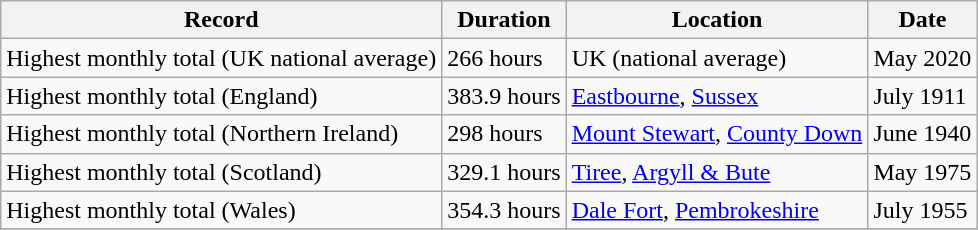<table class="wikitable sortable">
<tr>
<th>Record</th>
<th>Duration</th>
<th>Location</th>
<th>Date</th>
</tr>
<tr>
<td>Highest monthly total (UK national average)</td>
<td>266 hours</td>
<td>UK (national average)</td>
<td>May 2020</td>
</tr>
<tr>
<td>Highest monthly total (England)</td>
<td>383.9 hours</td>
<td><a href='#'>Eastbourne</a>, <a href='#'>Sussex</a></td>
<td>July 1911</td>
</tr>
<tr>
<td>Highest monthly total (Northern Ireland)</td>
<td>298 hours</td>
<td><a href='#'>Mount Stewart</a>, <a href='#'>County Down</a></td>
<td>June 1940</td>
</tr>
<tr>
<td>Highest monthly total (Scotland)</td>
<td>329.1 hours</td>
<td><a href='#'>Tiree</a>, <a href='#'>Argyll & Bute</a></td>
<td>May 1975</td>
</tr>
<tr>
<td>Highest monthly total (Wales)</td>
<td>354.3 hours</td>
<td><a href='#'>Dale Fort</a>, <a href='#'>Pembrokeshire</a></td>
<td>July 1955</td>
</tr>
<tr>
</tr>
</table>
